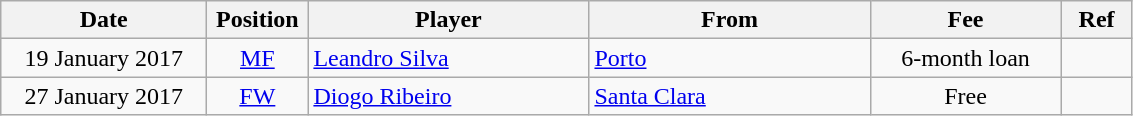<table class="wikitable" style="text-align: center;">
<tr>
<th width=130>Date</th>
<th width=60>Position</th>
<th width=180>Player</th>
<th width=180>From</th>
<th width=120>Fee</th>
<th width=40>Ref</th>
</tr>
<tr>
<td>19 January 2017</td>
<td><a href='#'>MF</a></td>
<td style="text-align:left;"> <a href='#'>Leandro Silva</a></td>
<td style="text-align:left;"> <a href='#'>Porto</a></td>
<td>6-month loan</td>
<td></td>
</tr>
<tr>
<td>27 January 2017</td>
<td><a href='#'>FW</a></td>
<td style="text-align:left;"> <a href='#'>Diogo Ribeiro</a></td>
<td style="text-align:left;"> <a href='#'>Santa Clara</a></td>
<td>Free</td>
<td></td>
</tr>
</table>
